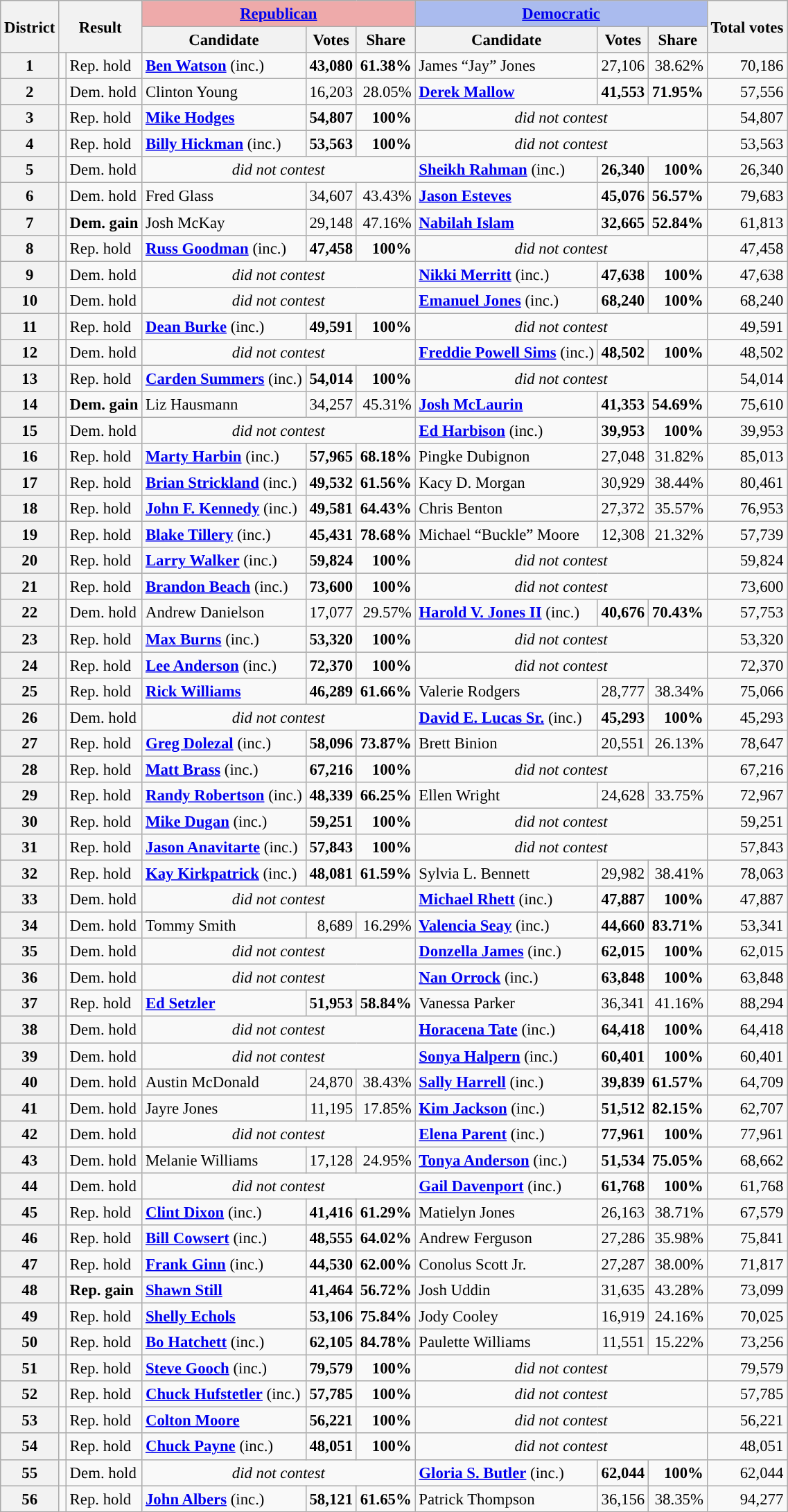<table class="wikitable sortable sort-under" style="text-align:right; font-size:95%">
<tr>
<th rowspan="2" scope="col" style="text-align:left;">District</th>
<th rowspan="2" colspan="2" scope="col">Result</th>
<th colspan="3" style="background:#eeaaaa;"><a href='#'>Republican</a></th>
<th colspan="3" style="background:#aabbee;"><a href='#'>Democratic</a></th>
<th rowspan="2" scope="col">Total votes</th>
</tr>
<tr>
<th>Candidate</th>
<th>Votes</th>
<th>Share</th>
<th>Candidate</th>
<th>Votes</th>
<th>Share</th>
</tr>
<tr>
<th>1</th>
<td style="background:"></td>
<td style="text-align:left;">Rep. hold</td>
<td style="text-align:left;"><strong><a href='#'>Ben Watson</a></strong> (inc.)</td>
<td><strong>43,080</strong></td>
<td><strong>61.38%</strong></td>
<td style="text-align:left;">James “Jay” Jones</td>
<td>27,106</td>
<td>38.62%</td>
<td>70,186</td>
</tr>
<tr>
<th>2</th>
<td style="background:"></td>
<td style="text-align:left;">Dem. hold</td>
<td style="text-align:left;">Clinton Young</td>
<td>16,203</td>
<td>28.05%</td>
<td style="text-align:left;"><strong><a href='#'>Derek Mallow</a></strong></td>
<td><strong>41,553</strong></td>
<td><strong>71.95%</strong></td>
<td>57,556</td>
</tr>
<tr>
<th>3</th>
<td style="background:"></td>
<td style="text-align:left;">Rep. hold</td>
<td style="text-align:left;"><strong><a href='#'>Mike Hodges</a></strong></td>
<td><strong>54,807</strong></td>
<td><strong>100%</strong></td>
<td style="text-align:center;" colspan=3><em>did not contest</em></td>
<td>54,807</td>
</tr>
<tr>
<th>4</th>
<td style="background:"></td>
<td style="text-align:left;">Rep. hold</td>
<td style="text-align:left;"><strong><a href='#'>Billy Hickman</a></strong> (inc.)</td>
<td><strong>53,563</strong></td>
<td><strong>100%</strong></td>
<td style="text-align:center;" colspan=3><em>did not contest</em></td>
<td>53,563</td>
</tr>
<tr>
<th>5</th>
<td style="background:"></td>
<td style="text-align:left;">Dem. hold</td>
<td style="text-align:center;" colspan=3><em>did not contest</em></td>
<td style="text-align:left;"><strong><a href='#'>Sheikh Rahman</a></strong> (inc.)</td>
<td><strong>26,340</strong></td>
<td><strong>100%</strong></td>
<td>26,340</td>
</tr>
<tr>
<th>6</th>
<td style="background:"></td>
<td style="text-align:left;">Dem. hold</td>
<td style="text-align:left;">Fred Glass</td>
<td>34,607</td>
<td>43.43%</td>
<td style="text-align:left;"><strong><a href='#'>Jason Esteves</a></strong></td>
<td><strong>45,076</strong></td>
<td><strong>56.57%</strong></td>
<td>79,683</td>
</tr>
<tr>
<th>7</th>
<td style="background:"></td>
<td style="text-align:left;"><strong>Dem. gain</strong></td>
<td style="text-align:left;">Josh McKay</td>
<td>29,148</td>
<td>47.16%</td>
<td style="text-align:left;"><strong><a href='#'>Nabilah Islam</a></strong></td>
<td><strong>32,665</strong></td>
<td><strong>52.84%</strong></td>
<td>61,813</td>
</tr>
<tr>
<th>8</th>
<td style="background:"></td>
<td style="text-align:left;">Rep. hold</td>
<td style="text-align:left;"><strong><a href='#'>Russ Goodman</a></strong> (inc.)</td>
<td><strong>47,458</strong></td>
<td><strong>100%</strong></td>
<td style="text-align:center;" colspan=3><em>did not contest</em></td>
<td>47,458</td>
</tr>
<tr>
<th>9</th>
<td style="background:"></td>
<td style="text-align:left;">Dem. hold</td>
<td style="text-align:center;" colspan=3><em>did not contest</em></td>
<td style="text-align:left;"><strong><a href='#'>Nikki Merritt</a></strong> (inc.)</td>
<td><strong>47,638</strong></td>
<td><strong>100%</strong></td>
<td>47,638</td>
</tr>
<tr>
<th>10</th>
<td style="background:"></td>
<td style="text-align:left;">Dem. hold</td>
<td style="text-align:center;" colspan=3><em>did not contest</em></td>
<td style="text-align:left;"><strong><a href='#'>Emanuel Jones</a></strong> (inc.)</td>
<td><strong>68,240</strong></td>
<td><strong>100%</strong></td>
<td>68,240</td>
</tr>
<tr>
<th>11</th>
<td style="background:"></td>
<td style="text-align:left;">Rep. hold</td>
<td style="text-align:left;"><strong><a href='#'>Dean Burke</a></strong> (inc.)</td>
<td><strong>49,591</strong></td>
<td><strong>100%</strong></td>
<td style="text-align:center;" colspan=3><em>did not contest</em></td>
<td>49,591</td>
</tr>
<tr>
<th>12</th>
<td style="background:"></td>
<td style="text-align:left;">Dem. hold</td>
<td style="text-align:center;" colspan=3><em>did not contest</em></td>
<td style="text-align:left;"><strong><a href='#'>Freddie Powell Sims</a></strong> (inc.)</td>
<td><strong>48,502</strong></td>
<td><strong>100%</strong></td>
<td>48,502</td>
</tr>
<tr>
<th>13</th>
<td style="background:"></td>
<td style="text-align:left;">Rep. hold</td>
<td style="text-align:left;"><strong><a href='#'>Carden Summers</a></strong> (inc.)</td>
<td><strong>54,014</strong></td>
<td><strong>100%</strong></td>
<td style="text-align:center;" colspan=3><em>did not contest</em></td>
<td>54,014</td>
</tr>
<tr>
<th>14</th>
<td style="background:"></td>
<td style="text-align:left;"><strong>Dem. gain</strong></td>
<td style="text-align:left;">Liz Hausmann</td>
<td>34,257</td>
<td>45.31%</td>
<td style="text-align:left;"><strong><a href='#'>Josh McLaurin</a></strong></td>
<td><strong>41,353</strong></td>
<td><strong>54.69%</strong></td>
<td>75,610</td>
</tr>
<tr>
<th>15</th>
<td style="background:"></td>
<td style="text-align:left;">Dem. hold</td>
<td style="text-align:center;" colspan=3><em>did not contest</em></td>
<td style="text-align:left;"><strong><a href='#'>Ed Harbison</a></strong> (inc.)</td>
<td><strong>39,953</strong></td>
<td><strong>100%</strong></td>
<td>39,953</td>
</tr>
<tr>
<th>16</th>
<td style="background:"></td>
<td style="text-align:left;">Rep. hold</td>
<td style="text-align:left;"><strong><a href='#'>Marty Harbin</a></strong> (inc.)</td>
<td><strong>57,965</strong></td>
<td><strong>68.18%</strong></td>
<td style="text-align:left;">Pingke Dubignon</td>
<td>27,048</td>
<td>31.82%</td>
<td>85,013</td>
</tr>
<tr>
<th>17</th>
<td style="background:"></td>
<td style="text-align:left;">Rep. hold</td>
<td style="text-align:left;"><strong><a href='#'>Brian Strickland</a></strong> (inc.)</td>
<td><strong>49,532</strong></td>
<td><strong>61.56%</strong></td>
<td style="text-align:left;">Kacy D. Morgan</td>
<td>30,929</td>
<td>38.44%</td>
<td>80,461</td>
</tr>
<tr>
<th>18</th>
<td style="background:"></td>
<td style="text-align:left;">Rep. hold</td>
<td style="text-align:left;"><strong><a href='#'>John F. Kennedy</a></strong> (inc.)</td>
<td><strong>49,581</strong></td>
<td><strong>64.43%</strong></td>
<td style="text-align:left;">Chris Benton</td>
<td>27,372</td>
<td>35.57%</td>
<td>76,953</td>
</tr>
<tr>
<th>19</th>
<td style="background:"></td>
<td style="text-align:left;">Rep. hold</td>
<td style="text-align:left;"><strong><a href='#'>Blake Tillery</a></strong> (inc.)</td>
<td><strong>45,431</strong></td>
<td><strong>78.68%</strong></td>
<td style="text-align:left;">Michael “Buckle” Moore</td>
<td>12,308</td>
<td>21.32%</td>
<td>57,739</td>
</tr>
<tr>
<th>20</th>
<td style="background:"></td>
<td style="text-align:left;">Rep. hold</td>
<td style="text-align:left;"><strong><a href='#'>Larry Walker</a></strong> (inc.)</td>
<td><strong>59,824</strong></td>
<td><strong>100%</strong></td>
<td style="text-align:center;" colspan=3><em>did not contest</em></td>
<td>59,824</td>
</tr>
<tr>
<th>21</th>
<td style="background:"></td>
<td style="text-align:left;">Rep. hold</td>
<td style="text-align:left;"><strong><a href='#'>Brandon Beach</a></strong> (inc.)</td>
<td><strong>73,600</strong></td>
<td><strong>100%</strong></td>
<td style="text-align:center;" colspan=3><em>did not contest</em></td>
<td>73,600</td>
</tr>
<tr>
<th>22</th>
<td style="background:"></td>
<td style="text-align:left;">Dem. hold</td>
<td style="text-align:left;">Andrew Danielson</td>
<td>17,077</td>
<td>29.57%</td>
<td style="text-align:left;"><strong><a href='#'>Harold V. Jones II</a></strong> (inc.)</td>
<td><strong>40,676</strong></td>
<td><strong>70.43%</strong></td>
<td>57,753</td>
</tr>
<tr>
<th>23</th>
<td style="background:"></td>
<td style="text-align:left;">Rep. hold</td>
<td style="text-align:left;"><strong><a href='#'>Max Burns</a></strong> (inc.)</td>
<td><strong>53,320</strong></td>
<td><strong>100%</strong></td>
<td style="text-align:center;" colspan=3><em>did not contest</em></td>
<td>53,320</td>
</tr>
<tr>
<th>24</th>
<td style="background:"></td>
<td style="text-align:left;">Rep. hold</td>
<td style="text-align:left;"><strong><a href='#'>Lee Anderson</a></strong> (inc.)</td>
<td><strong>72,370</strong></td>
<td><strong>100%</strong></td>
<td style="text-align:center;" colspan=3><em>did not contest</em></td>
<td>72,370</td>
</tr>
<tr>
<th>25</th>
<td style="background:"></td>
<td style="text-align:left;">Rep. hold</td>
<td style="text-align:left;"><strong><a href='#'>Rick Williams</a></strong></td>
<td><strong>46,289</strong></td>
<td><strong>61.66%</strong></td>
<td style="text-align:left;">Valerie Rodgers</td>
<td>28,777</td>
<td>38.34%</td>
<td>75,066</td>
</tr>
<tr>
<th>26</th>
<td style="background:"></td>
<td style="text-align:left;">Dem. hold</td>
<td style="text-align:center;" colspan=3><em>did not contest</em></td>
<td style="text-align:left;"><strong><a href='#'>David E. Lucas Sr.</a></strong> (inc.)</td>
<td><strong>45,293</strong></td>
<td><strong>100%</strong></td>
<td>45,293</td>
</tr>
<tr>
<th>27</th>
<td style="background:"></td>
<td style="text-align:left;">Rep. hold</td>
<td style="text-align:left;"><strong><a href='#'>Greg Dolezal</a></strong> (inc.)</td>
<td><strong>58,096</strong></td>
<td><strong>73.87%</strong></td>
<td style="text-align:left;">Brett Binion</td>
<td>20,551</td>
<td>26.13%</td>
<td>78,647</td>
</tr>
<tr>
<th>28</th>
<td style="background:"></td>
<td style="text-align:left;">Rep. hold</td>
<td style="text-align:left;"><strong><a href='#'>Matt Brass</a></strong> (inc.)</td>
<td><strong>67,216</strong></td>
<td><strong>100%</strong></td>
<td style="text-align:center;" colspan=3><em>did not contest</em></td>
<td>67,216</td>
</tr>
<tr>
<th>29</th>
<td style="background:"></td>
<td style="text-align:left;">Rep. hold</td>
<td style="text-align:left;"><strong><a href='#'>Randy Robertson</a></strong> (inc.)</td>
<td><strong>48,339</strong></td>
<td><strong>66.25%</strong></td>
<td style="text-align:left;">Ellen Wright</td>
<td>24,628</td>
<td>33.75%</td>
<td>72,967</td>
</tr>
<tr>
<th>30</th>
<td style="background:"></td>
<td style="text-align:left;">Rep. hold</td>
<td style="text-align:left;"><strong><a href='#'>Mike Dugan</a></strong> (inc.)</td>
<td><strong>59,251</strong></td>
<td><strong>100%</strong></td>
<td style="text-align:center;" colspan=3><em>did not contest</em></td>
<td>59,251</td>
</tr>
<tr>
<th>31</th>
<td style="background:"></td>
<td style="text-align:left;">Rep. hold</td>
<td style="text-align:left;"><strong><a href='#'>Jason Anavitarte</a></strong> (inc.)</td>
<td><strong>57,843</strong></td>
<td><strong>100%</strong></td>
<td style="text-align:center;" colspan=3><em>did not contest</em></td>
<td>57,843</td>
</tr>
<tr>
<th>32</th>
<td style="background:"></td>
<td style="text-align:left;">Rep. hold</td>
<td style="text-align:left;"><strong><a href='#'>Kay Kirkpatrick</a></strong> (inc.)</td>
<td><strong>48,081</strong></td>
<td><strong>61.59%</strong></td>
<td style="text-align:left;">Sylvia L. Bennett</td>
<td>29,982</td>
<td>38.41%</td>
<td>78,063</td>
</tr>
<tr>
<th>33</th>
<td style="background:"></td>
<td style="text-align:left;">Dem. hold</td>
<td style="text-align:center;" colspan=3><em>did not contest</em></td>
<td style="text-align:left;"><strong><a href='#'>Michael Rhett</a></strong> (inc.)</td>
<td><strong>47,887</strong></td>
<td><strong>100%</strong></td>
<td>47,887</td>
</tr>
<tr>
<th>34</th>
<td style="background:"></td>
<td style="text-align:left;">Dem. hold</td>
<td style="text-align:left;">Tommy Smith</td>
<td>8,689</td>
<td>16.29%</td>
<td style="text-align:left;"><strong><a href='#'>Valencia Seay</a></strong> (inc.)</td>
<td><strong>44,660</strong></td>
<td><strong>83.71%</strong></td>
<td>53,341</td>
</tr>
<tr>
<th>35</th>
<td style="background:"></td>
<td style="text-align:left;">Dem. hold</td>
<td style="text-align:center;" colspan=3><em>did not contest</em></td>
<td style="text-align:left;"><strong><a href='#'>Donzella James</a></strong> (inc.)</td>
<td><strong>62,015</strong></td>
<td><strong>100%</strong></td>
<td>62,015</td>
</tr>
<tr>
<th>36</th>
<td style="background:"></td>
<td style="text-align:left;">Dem. hold</td>
<td style="text-align:center;" colspan=3><em>did not contest</em></td>
<td style="text-align:left;"><strong><a href='#'>Nan Orrock</a></strong> (inc.)</td>
<td><strong>63,848</strong></td>
<td><strong>100%</strong></td>
<td>63,848</td>
</tr>
<tr>
<th>37</th>
<td style="background:"></td>
<td style="text-align:left;">Rep. hold</td>
<td style="text-align:left;"><strong><a href='#'>Ed Setzler</a></strong></td>
<td><strong>51,953</strong></td>
<td><strong>58.84%</strong></td>
<td style="text-align:left;">Vanessa Parker</td>
<td>36,341</td>
<td>41.16%</td>
<td>88,294</td>
</tr>
<tr>
<th>38</th>
<td style="background:"></td>
<td style="text-align:left;">Dem. hold</td>
<td style="text-align:center;" colspan=3><em>did not contest</em></td>
<td style="text-align:left;"><strong><a href='#'>Horacena Tate</a></strong> (inc.)</td>
<td><strong>64,418</strong></td>
<td><strong>100%</strong></td>
<td>64,418</td>
</tr>
<tr>
<th>39</th>
<td style="background:"></td>
<td style="text-align:left;">Dem. hold</td>
<td style="text-align:center;" colspan=3><em>did not contest</em></td>
<td style="text-align:left;"><strong><a href='#'>Sonya Halpern</a></strong> (inc.)</td>
<td><strong>60,401</strong></td>
<td><strong>100%</strong></td>
<td>60,401</td>
</tr>
<tr>
<th>40</th>
<td style="background:"></td>
<td style="text-align:left;">Dem. hold</td>
<td style="text-align:left;">Austin McDonald</td>
<td>24,870</td>
<td>38.43%</td>
<td style="text-align:left;"><strong><a href='#'>Sally Harrell</a></strong> (inc.)</td>
<td><strong>39,839</strong></td>
<td><strong>61.57%</strong></td>
<td>64,709</td>
</tr>
<tr>
<th>41</th>
<td style="background:"></td>
<td style="text-align:left;">Dem. hold</td>
<td style="text-align:left;">Jayre Jones</td>
<td>11,195</td>
<td>17.85%</td>
<td style="text-align:left;"><strong><a href='#'>Kim Jackson</a></strong> (inc.)</td>
<td><strong>51,512</strong></td>
<td><strong>82.15%</strong></td>
<td>62,707</td>
</tr>
<tr>
<th>42</th>
<td style="background:"></td>
<td style="text-align:left;">Dem. hold</td>
<td style="text-align:center;" colspan=3><em>did not contest</em></td>
<td style="text-align:left;"><strong><a href='#'>Elena Parent</a></strong> (inc.)</td>
<td><strong>77,961</strong></td>
<td><strong>100%</strong></td>
<td>77,961</td>
</tr>
<tr>
<th>43</th>
<td style="background:"></td>
<td style="text-align:left;">Dem. hold</td>
<td style="text-align:left;">Melanie Williams</td>
<td>17,128</td>
<td>24.95%</td>
<td style="text-align:left;"><strong><a href='#'>Tonya Anderson</a></strong> (inc.)</td>
<td><strong>51,534</strong></td>
<td><strong>75.05%</strong></td>
<td>68,662</td>
</tr>
<tr>
<th>44</th>
<td style="background:"></td>
<td style="text-align:left;">Dem. hold</td>
<td style="text-align:center;" colspan=3><em>did not contest</em></td>
<td style="text-align:left;"><strong><a href='#'>Gail Davenport</a></strong> (inc.)</td>
<td><strong>61,768</strong></td>
<td><strong>100%</strong></td>
<td>61,768</td>
</tr>
<tr>
<th>45</th>
<td style="background:"></td>
<td style="text-align:left;">Rep. hold</td>
<td style="text-align:left;"><strong><a href='#'>Clint Dixon</a></strong> (inc.)</td>
<td><strong>41,416</strong></td>
<td><strong>61.29%</strong></td>
<td style="text-align:left;">Matielyn Jones</td>
<td>26,163</td>
<td>38.71%</td>
<td>67,579</td>
</tr>
<tr>
<th>46</th>
<td style="background:"></td>
<td style="text-align:left;">Rep. hold</td>
<td style="text-align:left;"><strong><a href='#'>Bill Cowsert</a></strong> (inc.)</td>
<td><strong>48,555</strong></td>
<td><strong>64.02%</strong></td>
<td style="text-align:left;">Andrew Ferguson</td>
<td>27,286</td>
<td>35.98%</td>
<td>75,841</td>
</tr>
<tr>
<th>47</th>
<td style="background:"></td>
<td style="text-align:left;">Rep. hold</td>
<td style="text-align:left;"><strong><a href='#'>Frank Ginn</a></strong> (inc.)</td>
<td><strong>44,530</strong></td>
<td><strong>62.00%</strong></td>
<td style="text-align:left;">Conolus Scott Jr.</td>
<td>27,287</td>
<td>38.00%</td>
<td>71,817</td>
</tr>
<tr>
<th>48</th>
<td style="background:"></td>
<td style="text-align:left;"><strong>Rep. gain</strong></td>
<td style="text-align:left;"><strong><a href='#'>Shawn Still</a></strong></td>
<td><strong>41,464</strong></td>
<td><strong>56.72%</strong></td>
<td style="text-align:left;">Josh Uddin</td>
<td>31,635</td>
<td>43.28%</td>
<td>73,099</td>
</tr>
<tr>
<th>49</th>
<td style="background:"></td>
<td style="text-align:left;">Rep. hold</td>
<td style="text-align:left;"><strong><a href='#'>Shelly Echols</a></strong></td>
<td><strong>53,106</strong></td>
<td><strong>75.84%</strong></td>
<td style="text-align:left;">Jody Cooley</td>
<td>16,919</td>
<td>24.16%</td>
<td>70,025</td>
</tr>
<tr>
<th>50</th>
<td style="background:"></td>
<td style="text-align:left;">Rep. hold</td>
<td style="text-align:left;"><strong><a href='#'>Bo Hatchett</a></strong> (inc.)</td>
<td><strong>62,105</strong></td>
<td><strong>84.78%</strong></td>
<td style="text-align:left;">Paulette Williams</td>
<td>11,551</td>
<td>15.22%</td>
<td>73,256</td>
</tr>
<tr>
<th>51</th>
<td style="background:"></td>
<td style="text-align:left;">Rep. hold</td>
<td style="text-align:left;"><strong><a href='#'>Steve Gooch</a></strong> (inc.)</td>
<td><strong>79,579</strong></td>
<td><strong>100%</strong></td>
<td style="text-align:center;" colspan=3><em>did not contest</em></td>
<td>79,579</td>
</tr>
<tr>
<th>52</th>
<td style="background:"></td>
<td style="text-align:left;">Rep. hold</td>
<td style="text-align:left;"><strong><a href='#'>Chuck Hufstetler</a></strong> (inc.)</td>
<td><strong>57,785</strong></td>
<td><strong>100%</strong></td>
<td style="text-align:center;" colspan=3><em>did not contest</em></td>
<td>57,785</td>
</tr>
<tr>
<th>53</th>
<td style="background:"></td>
<td style="text-align:left;">Rep. hold</td>
<td style="text-align:left;"><strong><a href='#'>Colton Moore</a></strong></td>
<td><strong>56,221</strong></td>
<td><strong>100%</strong></td>
<td style="text-align:center;" colspan=3><em>did not contest</em></td>
<td>56,221</td>
</tr>
<tr>
<th>54</th>
<td style="background:"></td>
<td style="text-align:left;">Rep. hold</td>
<td style="text-align:left;"><strong><a href='#'>Chuck Payne</a></strong> (inc.)</td>
<td><strong>48,051</strong></td>
<td><strong>100%</strong></td>
<td style="text-align:center;" colspan=3><em>did not contest</em></td>
<td>48,051</td>
</tr>
<tr>
<th>55</th>
<td style="background:"></td>
<td style="text-align:left;">Dem. hold</td>
<td style="text-align:center;" colspan=3><em>did not contest</em></td>
<td style="text-align:left;"><strong><a href='#'>Gloria S. Butler</a></strong> (inc.)</td>
<td><strong>62,044</strong></td>
<td><strong>100%</strong></td>
<td>62,044</td>
</tr>
<tr>
<th>56</th>
<td style="background:"></td>
<td style="text-align:left;">Rep. hold</td>
<td style="text-align:left;"><strong><a href='#'>John Albers</a></strong> (inc.)</td>
<td><strong>58,121</strong></td>
<td><strong>61.65%</strong></td>
<td style="text-align:left;">Patrick Thompson</td>
<td>36,156</td>
<td>38.35%</td>
<td>94,277</td>
</tr>
</table>
